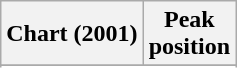<table class="wikitable plainrowheaders">
<tr>
<th scope="col">Chart (2001)</th>
<th scope="col">Peak<br>position</th>
</tr>
<tr>
</tr>
<tr>
</tr>
</table>
